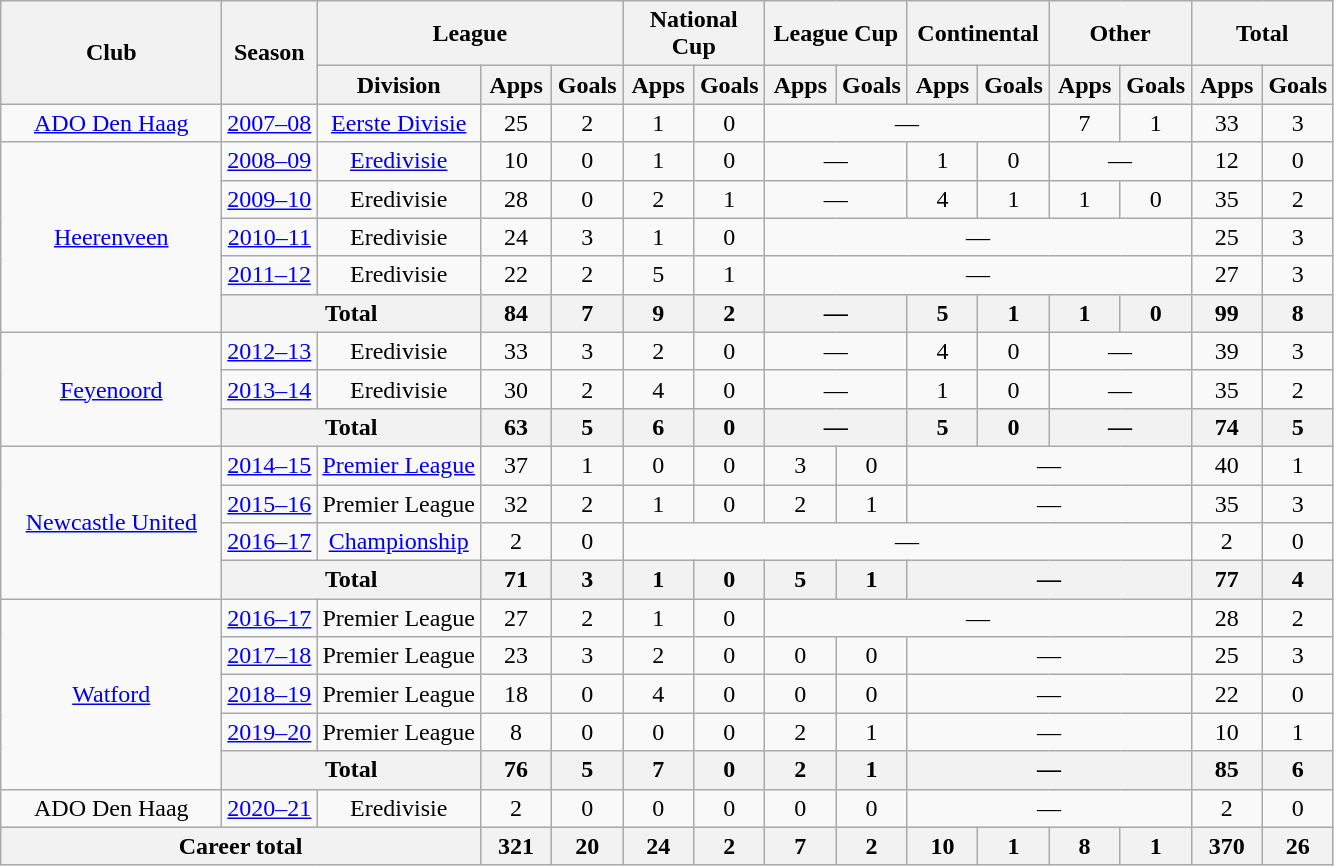<table class="wikitable" style="text-align:center">
<tr>
<th rowspan=2 width=140>Club</th>
<th rowspan=2>Season</th>
<th colspan=3>League</th>
<th colspan=2>National Cup</th>
<th colspan=2>League Cup</th>
<th colspan=2>Continental</th>
<th colspan=2>Other</th>
<th colspan=2>Total</th>
</tr>
<tr>
<th>Division</th>
<th width=40>Apps</th>
<th width=40>Goals</th>
<th width=40>Apps</th>
<th width=40>Goals</th>
<th width=40>Apps</th>
<th width=40>Goals</th>
<th width=40>Apps</th>
<th width=40>Goals</th>
<th width=40>Apps</th>
<th width=40>Goals</th>
<th width=40>Apps</th>
<th width=40>Goals</th>
</tr>
<tr>
<td><a href='#'>ADO Den Haag</a></td>
<td><a href='#'>2007–08</a></td>
<td><a href='#'>Eerste Divisie</a></td>
<td>25</td>
<td>2</td>
<td>1</td>
<td>0</td>
<td colspan=4>—</td>
<td>7</td>
<td>1</td>
<td>33</td>
<td>3</td>
</tr>
<tr>
<td rowspan=5><a href='#'>Heerenveen</a></td>
<td><a href='#'>2008–09</a></td>
<td><a href='#'>Eredivisie</a></td>
<td>10</td>
<td>0</td>
<td>1</td>
<td>0</td>
<td colspan=2>—</td>
<td>1</td>
<td>0</td>
<td colspan=2>—</td>
<td>12</td>
<td>0</td>
</tr>
<tr>
<td><a href='#'>2009–10</a></td>
<td>Eredivisie</td>
<td>28</td>
<td>0</td>
<td>2</td>
<td>1</td>
<td colspan=2>—</td>
<td>4</td>
<td>1</td>
<td>1</td>
<td>0</td>
<td>35</td>
<td>2</td>
</tr>
<tr>
<td><a href='#'>2010–11</a></td>
<td>Eredivisie</td>
<td>24</td>
<td>3</td>
<td>1</td>
<td>0</td>
<td colspan=6>—</td>
<td>25</td>
<td>3</td>
</tr>
<tr>
<td><a href='#'>2011–12</a></td>
<td>Eredivisie</td>
<td>22</td>
<td>2</td>
<td>5</td>
<td>1</td>
<td colspan=6>—</td>
<td>27</td>
<td>3</td>
</tr>
<tr>
<th colspan=2>Total</th>
<th>84</th>
<th>7</th>
<th>9</th>
<th>2</th>
<th colspan=2>—</th>
<th>5</th>
<th>1</th>
<th>1</th>
<th>0</th>
<th>99</th>
<th>8</th>
</tr>
<tr>
<td rowspan=3><a href='#'>Feyenoord</a></td>
<td><a href='#'>2012–13</a></td>
<td>Eredivisie</td>
<td>33</td>
<td>3</td>
<td>2</td>
<td>0</td>
<td colspan=2>—</td>
<td>4</td>
<td>0</td>
<td colspan=2>—</td>
<td>39</td>
<td>3</td>
</tr>
<tr>
<td><a href='#'>2013–14</a></td>
<td>Eredivisie</td>
<td>30</td>
<td>2</td>
<td>4</td>
<td>0</td>
<td colspan=2>—</td>
<td>1</td>
<td>0</td>
<td colspan=2>—</td>
<td>35</td>
<td>2</td>
</tr>
<tr>
<th colspan=2>Total</th>
<th>63</th>
<th>5</th>
<th>6</th>
<th>0</th>
<th colspan=2>—</th>
<th>5</th>
<th>0</th>
<th colspan=2>—</th>
<th>74</th>
<th>5</th>
</tr>
<tr>
<td rowspan="4"><a href='#'>Newcastle United</a></td>
<td><a href='#'>2014–15</a></td>
<td><a href='#'>Premier League</a></td>
<td>37</td>
<td>1</td>
<td>0</td>
<td>0</td>
<td>3</td>
<td>0</td>
<td colspan=4>—</td>
<td>40</td>
<td>1</td>
</tr>
<tr>
<td><a href='#'>2015–16</a></td>
<td>Premier League</td>
<td>32</td>
<td>2</td>
<td>1</td>
<td>0</td>
<td>2</td>
<td>1</td>
<td colspan=4>—</td>
<td>35</td>
<td>3</td>
</tr>
<tr>
<td><a href='#'>2016–17</a></td>
<td><a href='#'>Championship</a></td>
<td>2</td>
<td>0</td>
<td colspan="8">—</td>
<td>2</td>
<td>0</td>
</tr>
<tr>
<th colspan="2">Total</th>
<th>71</th>
<th>3</th>
<th>1</th>
<th>0</th>
<th>5</th>
<th>1</th>
<th colspan="4">—</th>
<th>77</th>
<th>4</th>
</tr>
<tr>
<td rowspan=5><a href='#'>Watford</a></td>
<td><a href='#'>2016–17</a></td>
<td>Premier League</td>
<td>27</td>
<td>2</td>
<td>1</td>
<td>0</td>
<td colspan="6">—</td>
<td>28</td>
<td>2</td>
</tr>
<tr>
<td><a href='#'>2017–18</a></td>
<td>Premier League</td>
<td>23</td>
<td>3</td>
<td>2</td>
<td>0</td>
<td>0</td>
<td>0</td>
<td colspan="4">—</td>
<td>25</td>
<td>3</td>
</tr>
<tr>
<td><a href='#'>2018–19</a></td>
<td>Premier League</td>
<td>18</td>
<td>0</td>
<td>4</td>
<td>0</td>
<td>0</td>
<td>0</td>
<td colspan=4>—</td>
<td>22</td>
<td>0</td>
</tr>
<tr>
<td><a href='#'>2019–20</a></td>
<td>Premier League</td>
<td>8</td>
<td>0</td>
<td>0</td>
<td>0</td>
<td>2</td>
<td>1</td>
<td colspan=4>—</td>
<td>10</td>
<td>1</td>
</tr>
<tr>
<th colspan=2>Total</th>
<th>76</th>
<th>5</th>
<th>7</th>
<th>0</th>
<th>2</th>
<th>1</th>
<th colspan="4">—</th>
<th>85</th>
<th>6</th>
</tr>
<tr>
<td>ADO Den Haag</td>
<td><a href='#'>2020–21</a></td>
<td>Eredivisie</td>
<td>2</td>
<td>0</td>
<td>0</td>
<td>0</td>
<td>0</td>
<td>0</td>
<td colspan=4>—</td>
<td>2</td>
<td>0</td>
</tr>
<tr>
<th colspan=3>Career total</th>
<th>321</th>
<th>20</th>
<th>24</th>
<th>2</th>
<th>7</th>
<th>2</th>
<th>10</th>
<th>1</th>
<th>8</th>
<th>1</th>
<th>370</th>
<th>26</th>
</tr>
</table>
